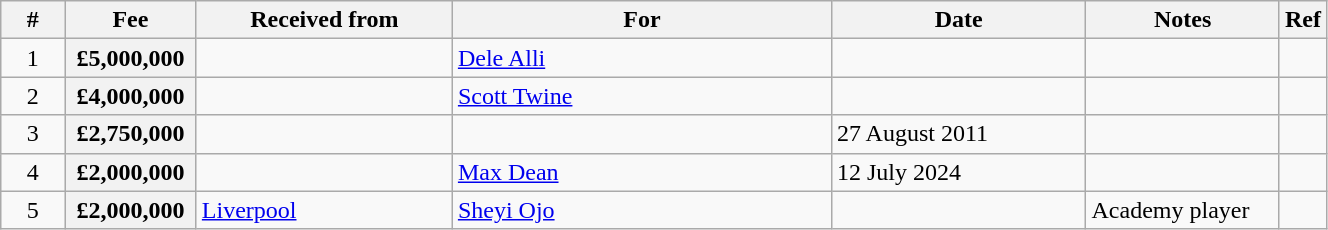<table class="wikitable plainrowheaders" style="width:70%;">
<tr>
<th scope="col" style="width:5%;">#</th>
<th scope="col" style="width:10%;">Fee</th>
<th scope="col" style="width:20%;">Received from</th>
<th scope="col" style="width:30%;">For</th>
<th scope="col" style="width:20%;">Date</th>
<th scope="col" style="width:20%;">Notes</th>
<th scope="col" style="width:20%;">Ref</th>
</tr>
<tr>
<td align=center>1</td>
<th scope="row">£5,000,000</th>
<td></td>
<td> <a href='#'>Dele Alli</a></td>
<td></td>
<td style="text-align:left;"></td>
<td align=center></td>
</tr>
<tr>
<td align=center>2</td>
<th scope="row">£4,000,000</th>
<td></td>
<td> <a href='#'>Scott Twine</a></td>
<td></td>
<td style="text-align:left;"></td>
<td align=center></td>
</tr>
<tr>
<td align=center>3</td>
<th scope="row">£2,750,000</th>
<td></td>
<td></td>
<td>27 August 2011</td>
<td style="text-align:left;"></td>
<td align=center></td>
</tr>
<tr>
<td align=center>4</td>
<th scope="row">£2,000,000</th>
<td></td>
<td> <a href='#'>Max Dean</a></td>
<td>12 July 2024</td>
<td style="text-align:left;"></td>
<td align=center></td>
</tr>
<tr>
<td align=center>5</td>
<th scope="row">£2,000,000</th>
<td> <a href='#'>Liverpool</a></td>
<td> <a href='#'>Sheyi Ojo</a></td>
<td></td>
<td style="text-align:left;">Academy player</td>
<td align=center></td>
</tr>
</table>
